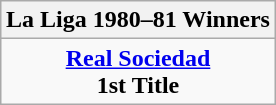<table class="wikitable" style="text-align: center; margin: 0 auto;">
<tr>
<th>La Liga 1980–81 Winners</th>
</tr>
<tr>
<td><strong><a href='#'>Real Sociedad</a></strong><br><strong>1st Title</strong></td>
</tr>
</table>
